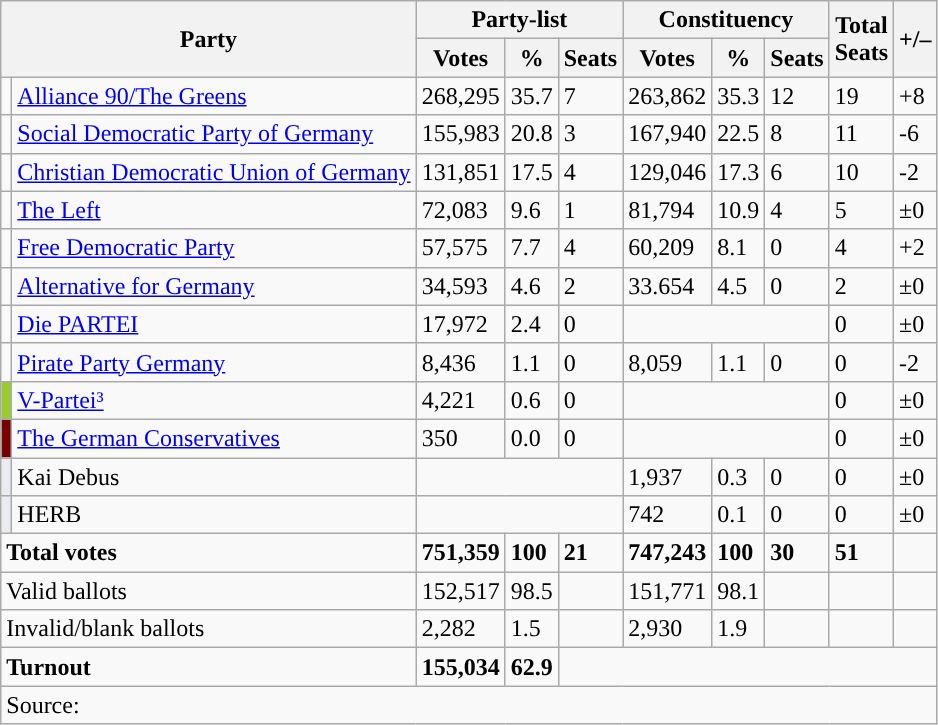<table class="wikitable">
<tr>
<th colspan="2" rowspan="2">Party</th>
<th colspan="3"><strong>Party-list</strong></th>
<th colspan="3"><strong>Constituency</strong></th>
<th rowspan="2">Total<br>Seats</th>
<th rowspan="2">+/–</th>
</tr>
<tr>
<th>Votes</th>
<th>%</th>
<th>Seats</th>
<th>Votes</th>
<th>%</th>
<th>Seats</th>
</tr>
<tr>
<td></td>
<td><a href='#'>Alliance 90/The Greens</a></td>
<td>268,295</td>
<td>35.7</td>
<td>7</td>
<td>263,862</td>
<td>35.3</td>
<td>12</td>
<td>19</td>
<td>+8</td>
</tr>
<tr>
<td></td>
<td><a href='#'>Social Democratic Party of Germany</a></td>
<td>155,983</td>
<td>20.8</td>
<td>3</td>
<td>167,940</td>
<td>22.5</td>
<td>8</td>
<td>11</td>
<td>-6</td>
</tr>
<tr>
<td></td>
<td><a href='#'>Christian Democratic Union of Germany</a></td>
<td>131,851</td>
<td>17.5</td>
<td>4</td>
<td>129,046</td>
<td>17.3</td>
<td>6</td>
<td>10</td>
<td>-2</td>
</tr>
<tr>
<td></td>
<td><a href='#'>The Left</a></td>
<td>72,083</td>
<td>9.6</td>
<td>1</td>
<td>81,794</td>
<td>10.9</td>
<td>4</td>
<td>5</td>
<td>±0</td>
</tr>
<tr>
<td></td>
<td><a href='#'>Free Democratic Party</a></td>
<td>57,575</td>
<td>7.7</td>
<td>4</td>
<td>60,209</td>
<td>8.1</td>
<td>0</td>
<td>4</td>
<td>+2</td>
</tr>
<tr>
<td></td>
<td><a href='#'>Alternative for Germany</a></td>
<td>34,593</td>
<td>4.6</td>
<td>2</td>
<td>33.654</td>
<td>4.5</td>
<td>0</td>
<td>2</td>
<td>±0</td>
</tr>
<tr 00758C>
<td></td>
<td><a href='#'>Die PARTEI</a></td>
<td>17,972</td>
<td>2.4</td>
<td>0</td>
<td colspan="3"></td>
<td>0</td>
<td>±0</td>
</tr>
<tr>
<td></td>
<td><a href='#'>Pirate Party Germany</a></td>
<td>8,436</td>
<td>1.1</td>
<td>0</td>
<td>8,059</td>
<td>1.1</td>
<td>0</td>
<td>0</td>
<td>-2</td>
</tr>
<tr>
<td bgcolor="#99CC33"></td>
<td><a href='#'>V-Partei³</a></td>
<td>4,221</td>
<td>0.6</td>
<td>0</td>
<td colspan="3"></td>
<td>0</td>
<td>±0</td>
</tr>
<tr>
<td bgcolor="#770000"></td>
<td><a href='#'>The German Conservatives</a></td>
<td>350</td>
<td>0.0</td>
<td>0</td>
<td colspan="3"></td>
<td>0</td>
<td>±0</td>
</tr>
<tr>
<td bgcolor="#EAECF0"></td>
<td>Kai Debus</td>
<td colspan="3"></td>
<td>1,937</td>
<td>0.3</td>
<td>0</td>
<td>0</td>
<td>±0</td>
</tr>
<tr>
<td bgcolor="#EAECF0"></td>
<td>HERB</td>
<td colspan="3"></td>
<td>742</td>
<td>0.1</td>
<td>0</td>
<td>0</td>
<td>±0</td>
</tr>
<tr>
<td colspan="2"><strong>Total votes</strong></td>
<td><strong>751,359</strong></td>
<td><strong>100</strong></td>
<td><strong>21</strong></td>
<td><strong>747,243</strong></td>
<td><strong>100</strong></td>
<td><strong>30</strong></td>
<td><strong>51</strong></td>
<td></td>
</tr>
<tr>
<td colspan="2">Valid ballots</td>
<td>152,517</td>
<td>98.5</td>
<td></td>
<td>151,771</td>
<td>98.1</td>
<td></td>
<td></td>
<td></td>
</tr>
<tr>
<td colspan="2">Invalid/blank ballots</td>
<td>2,282</td>
<td>1.5</td>
<td></td>
<td>2,930</td>
<td>1.9</td>
<td></td>
<td></td>
<td></td>
</tr>
<tr>
<td colspan="2"><strong>Turnout</strong></td>
<td><strong>155,034</strong></td>
<td><strong>62.9</strong></td>
<td colspan="6"></td>
</tr>
<tr>
<td colspan="10">Source: </td>
</tr>
</table>
